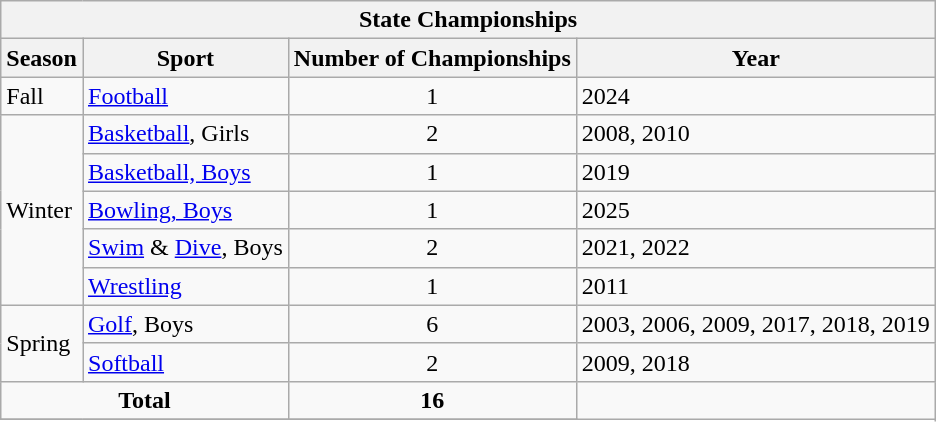<table class="wikitable">
<tr>
<th colspan="4">State Championships</th>
</tr>
<tr>
<th>Season</th>
<th>Sport</th>
<th>Number of Championships</th>
<th>Year</th>
</tr>
<tr>
<td rowspan="1">Fall</td>
<td><a href='#'>Football</a></td>
<td align="center">1</td>
<td>2024</td>
</tr>
<tr>
<td rowspan="5">Winter</td>
<td><a href='#'>Basketball</a>, Girls</td>
<td align="center">2</td>
<td>2008, 2010</td>
</tr>
<tr>
<td><a href='#'>Basketball, Boys</a></td>
<td align="center">1</td>
<td>2019</td>
</tr>
<tr>
<td><a href='#'>Bowling, Boys</a></td>
<td align="center">1</td>
<td>2025</td>
</tr>
<tr>
<td><a href='#'>Swim</a> & <a href='#'>Dive</a>, Boys</td>
<td align="center">2</td>
<td>2021, 2022</td>
</tr>
<tr>
<td><a href='#'>Wrestling</a></td>
<td align="center">1</td>
<td>2011</td>
</tr>
<tr>
<td rowspan="2">Spring</td>
<td><a href='#'>Golf</a>, Boys</td>
<td align="center">6</td>
<td>2003, 2006, 2009, 2017, 2018, 2019</td>
</tr>
<tr>
<td><a href='#'>Softball</a></td>
<td align="center">2</td>
<td>2009, 2018</td>
</tr>
<tr>
<td align="center" colspan="2"><strong>Total</strong></td>
<td align="center"><strong>16</strong></td>
</tr>
<tr>
</tr>
</table>
